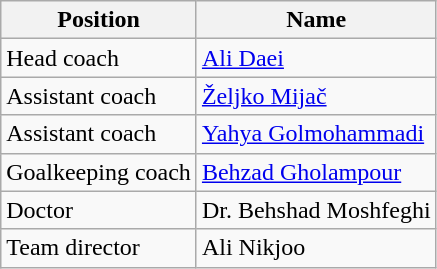<table class="wikitable">
<tr>
<th>Position</th>
<th>Name</th>
</tr>
<tr>
<td>Head coach</td>
<td> <a href='#'>Ali Daei</a></td>
</tr>
<tr>
<td>Assistant coach</td>
<td> <a href='#'>Željko Mijač</a></td>
</tr>
<tr>
<td>Assistant coach</td>
<td> <a href='#'>Yahya Golmohammadi</a></td>
</tr>
<tr>
<td>Goalkeeping coach</td>
<td> <a href='#'>Behzad Gholampour</a></td>
</tr>
<tr>
<td>Doctor</td>
<td> Dr. Behshad Moshfeghi</td>
</tr>
<tr>
<td>Team director</td>
<td> Ali Nikjoo</td>
</tr>
</table>
